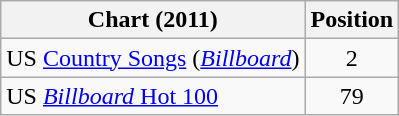<table class="wikitable sortable">
<tr>
<th scope="col">Chart (2011)</th>
<th scope="col">Position</th>
</tr>
<tr>
<td>US <a href='#'>Country Songs</a> (<em><a href='#'>Billboard</a></em>)</td>
<td align="center">2</td>
</tr>
<tr>
<td>US <a href='#'><em>Billboard</em> Hot 100</a></td>
<td align="center">79</td>
</tr>
</table>
